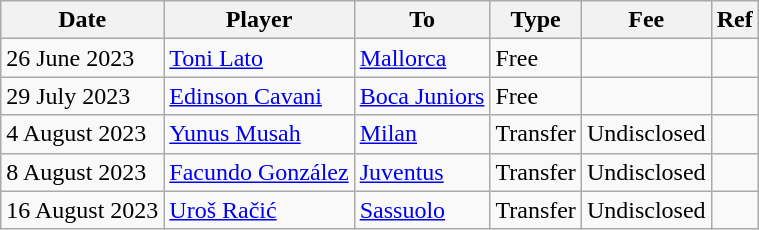<table class="wikitable">
<tr>
<th>Date</th>
<th>Player</th>
<th>To</th>
<th>Type</th>
<th>Fee</th>
<th>Ref</th>
</tr>
<tr>
<td>26 June 2023</td>
<td> <a href='#'>Toni Lato</a></td>
<td><a href='#'>Mallorca</a></td>
<td>Free</td>
<td></td>
</tr>
<tr>
<td>29 July 2023</td>
<td> <a href='#'>Edinson Cavani</a></td>
<td> <a href='#'>Boca Juniors</a></td>
<td>Free</td>
<td></td>
<td></td>
</tr>
<tr>
<td>4 August 2023</td>
<td> <a href='#'>Yunus Musah</a></td>
<td> <a href='#'>Milan</a></td>
<td>Transfer</td>
<td>Undisclosed</td>
<td></td>
</tr>
<tr>
<td>8 August 2023</td>
<td> <a href='#'>Facundo González</a></td>
<td> <a href='#'>Juventus</a></td>
<td>Transfer</td>
<td>Undisclosed</td>
<td></td>
</tr>
<tr>
<td>16 August 2023</td>
<td> <a href='#'>Uroš Račić</a></td>
<td> <a href='#'>Sassuolo</a></td>
<td>Transfer</td>
<td>Undisclosed</td>
<td></td>
</tr>
</table>
